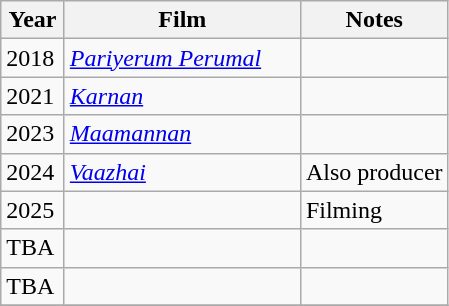<table class="wikitable sortable">
<tr>
<th style="width:35px;">Year</th>
<th style="width:150px;">Film</th>
<th scope="col" class="unsortable">Notes</th>
</tr>
<tr>
<td>2018</td>
<td><em><a href='#'>Pariyerum Perumal</a></em></td>
<td></td>
</tr>
<tr>
<td>2021</td>
<td><em><a href='#'>Karnan</a></em></td>
<td></td>
</tr>
<tr>
<td>2023</td>
<td><em><a href='#'>Maamannan</a></em></td>
<td></td>
</tr>
<tr>
<td>2024</td>
<td><em><a href='#'>Vaazhai</a></em></td>
<td>Also producer</td>
</tr>
<tr>
<td>2025</td>
<td></td>
<td>Filming</td>
</tr>
<tr>
<td>TBA</td>
<td></td>
<td></td>
</tr>
<tr>
<td>TBA</td>
<td></td>
<td></td>
</tr>
<tr>
</tr>
</table>
